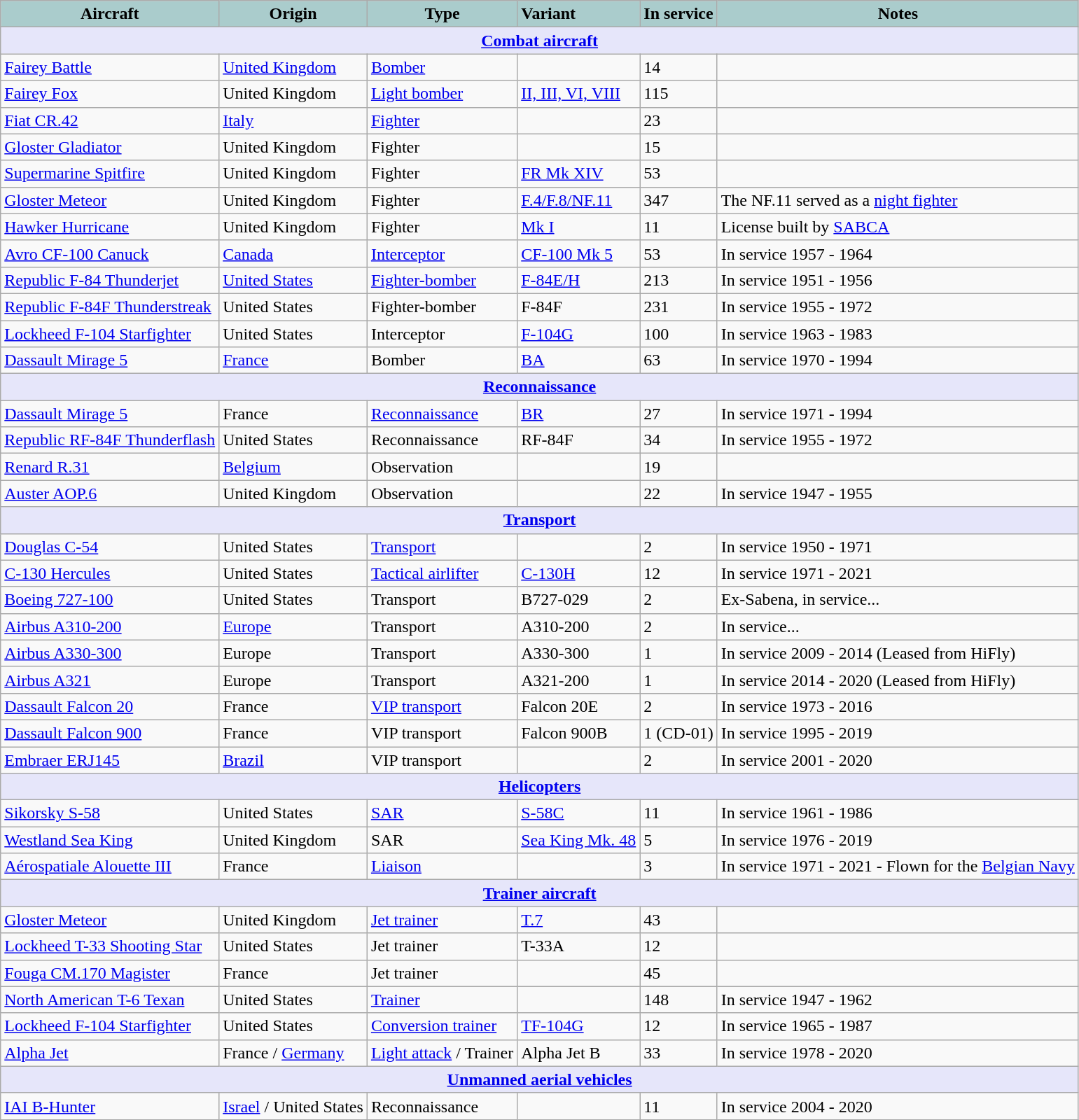<table class="wikitable">
<tr>
<th style="text-align:center; background:#acc;">Aircraft</th>
<th style="text-align: center; background:#acc;">Origin</th>
<th style="text-align:l center; background:#acc;">Type</th>
<th style="text-align: left; background:#acc;">Variant</th>
<th style="text-align: center; background:#acc;">In service</th>
<th style="text-align: center; background:#acc;">Notes</th>
</tr>
<tr>
<th style="align: center; background: lavender;" colspan="7"><a href='#'>Combat aircraft</a></th>
</tr>
<tr>
<td><a href='#'>Fairey Battle</a></td>
<td><a href='#'>United Kingdom</a></td>
<td><a href='#'>Bomber</a></td>
<td></td>
<td>14</td>
<td></td>
</tr>
<tr>
<td><a href='#'>Fairey Fox</a></td>
<td>United Kingdom</td>
<td><a href='#'>Light bomber</a></td>
<td><a href='#'>II, III, VI, VIII</a></td>
<td>115</td>
<td></td>
</tr>
<tr>
<td><a href='#'>Fiat CR.42</a></td>
<td><a href='#'>Italy</a></td>
<td><a href='#'>Fighter</a></td>
<td></td>
<td>23</td>
<td></td>
</tr>
<tr>
<td><a href='#'>Gloster Gladiator</a></td>
<td>United Kingdom</td>
<td>Fighter</td>
<td></td>
<td>15</td>
<td></td>
</tr>
<tr>
<td><a href='#'>Supermarine Spitfire</a></td>
<td>United Kingdom</td>
<td>Fighter</td>
<td><a href='#'>FR Mk XIV</a></td>
<td>53</td>
<td></td>
</tr>
<tr>
<td><a href='#'>Gloster Meteor</a></td>
<td>United Kingdom</td>
<td>Fighter</td>
<td><a href='#'>F.4/F.8/NF.11</a></td>
<td>347</td>
<td>The NF.11 served as a <a href='#'>night fighter</a></td>
</tr>
<tr>
<td><a href='#'>Hawker Hurricane</a></td>
<td>United Kingdom</td>
<td>Fighter</td>
<td><a href='#'>Mk I</a></td>
<td>11</td>
<td>License built by <a href='#'>SABCA</a></td>
</tr>
<tr>
<td><a href='#'>Avro CF-100 Canuck</a></td>
<td><a href='#'>Canada</a></td>
<td><a href='#'>Interceptor</a></td>
<td><a href='#'>CF-100 Mk 5</a></td>
<td>53</td>
<td>In service 1957 - 1964</td>
</tr>
<tr>
<td><a href='#'>Republic F-84 Thunderjet</a></td>
<td><a href='#'>United States</a></td>
<td><a href='#'>Fighter-bomber</a></td>
<td><a href='#'>F-84E/H</a></td>
<td>213</td>
<td>In service 1951 - 1956</td>
</tr>
<tr>
<td><a href='#'>Republic F-84F Thunderstreak</a></td>
<td>United States</td>
<td>Fighter-bomber</td>
<td>F-84F</td>
<td>231</td>
<td>In service 1955 - 1972</td>
</tr>
<tr>
<td><a href='#'>Lockheed F-104 Starfighter</a></td>
<td>United States</td>
<td>Interceptor</td>
<td><a href='#'>F-104G</a></td>
<td>100</td>
<td>In service 1963 - 1983</td>
</tr>
<tr>
<td><a href='#'>Dassault Mirage 5</a></td>
<td><a href='#'>France</a></td>
<td>Bomber</td>
<td><a href='#'>BA</a></td>
<td>63</td>
<td>In service 1970 - 1994</td>
</tr>
<tr>
<th style="align: center; background: lavender;" colspan="7"><a href='#'>Reconnaissance</a></th>
</tr>
<tr>
<td><a href='#'>Dassault Mirage 5</a></td>
<td>France</td>
<td><a href='#'>Reconnaissance</a></td>
<td><a href='#'>BR</a></td>
<td>27</td>
<td>In service 1971 - 1994</td>
</tr>
<tr>
<td><a href='#'>Republic RF-84F Thunderflash</a></td>
<td>United States</td>
<td>Reconnaissance</td>
<td>RF-84F</td>
<td>34</td>
<td>In service 1955 - 1972</td>
</tr>
<tr>
<td><a href='#'>Renard R.31</a></td>
<td><a href='#'>Belgium</a></td>
<td>Observation</td>
<td></td>
<td>19</td>
<td></td>
</tr>
<tr>
<td><a href='#'>Auster AOP.6</a></td>
<td>United Kingdom</td>
<td>Observation</td>
<td></td>
<td>22</td>
<td>In service 1947 - 1955</td>
</tr>
<tr>
<th style="align: center; background: lavender;" colspan="7"><a href='#'>Transport</a></th>
</tr>
<tr>
<td><a href='#'>Douglas C-54</a></td>
<td>United States</td>
<td><a href='#'>Transport</a></td>
<td></td>
<td>2</td>
<td>In service 1950 - 1971</td>
</tr>
<tr>
<td><a href='#'>C-130 Hercules</a></td>
<td>United States</td>
<td><a href='#'>Tactical airlifter</a></td>
<td><a href='#'>C-130H</a></td>
<td>12</td>
<td>In service 1971 - 2021</td>
</tr>
<tr>
<td><a href='#'>Boeing 727-100</a></td>
<td>United States</td>
<td>Transport</td>
<td>B727-029</td>
<td>2</td>
<td>Ex-Sabena, in service...</td>
</tr>
<tr>
<td><a href='#'>Airbus A310-200</a></td>
<td><a href='#'>Europe</a></td>
<td>Transport</td>
<td>A310-200</td>
<td>2</td>
<td>In service...</td>
</tr>
<tr>
<td><a href='#'>Airbus A330-300</a></td>
<td>Europe</td>
<td>Transport</td>
<td>A330-300</td>
<td>1</td>
<td>In service 2009 - 2014 (Leased from HiFly)</td>
</tr>
<tr>
<td><a href='#'>Airbus A321</a></td>
<td>Europe</td>
<td>Transport</td>
<td>A321-200</td>
<td>1</td>
<td>In service 2014 - 2020 (Leased from HiFly)</td>
</tr>
<tr>
<td><a href='#'>Dassault Falcon 20</a></td>
<td>France</td>
<td><a href='#'>VIP transport</a></td>
<td>Falcon 20E</td>
<td>2 </td>
<td>In service 1973 - 2016</td>
</tr>
<tr>
<td><a href='#'>Dassault Falcon 900</a></td>
<td>France</td>
<td>VIP transport</td>
<td>Falcon 900B</td>
<td>1 (CD-01) </td>
<td>In service 1995 - 2019</td>
</tr>
<tr>
<td><a href='#'>Embraer ERJ145</a></td>
<td><a href='#'>Brazil</a></td>
<td>VIP transport</td>
<td></td>
<td>2</td>
<td>In service 2001 - 2020</td>
</tr>
<tr>
<th style="align: center; background: lavender;" colspan="7"><a href='#'>Helicopters</a></th>
</tr>
<tr>
<td><a href='#'>Sikorsky S-58</a></td>
<td>United States</td>
<td><a href='#'>SAR</a></td>
<td><a href='#'>S-58C</a></td>
<td>11</td>
<td>In service 1961 - 1986</td>
</tr>
<tr>
<td><a href='#'>Westland Sea King</a></td>
<td>United Kingdom</td>
<td>SAR</td>
<td><a href='#'>Sea King Mk. 48</a></td>
<td>5</td>
<td>In service 1976 - 2019</td>
</tr>
<tr>
<td><a href='#'>Aérospatiale Alouette III</a></td>
<td>France</td>
<td><a href='#'>Liaison</a></td>
<td></td>
<td>3</td>
<td>In service 1971 - 2021 - Flown for the <a href='#'>Belgian Navy</a></td>
</tr>
<tr>
<th style="align: center; background: lavender;" colspan="7"><a href='#'>Trainer aircraft</a></th>
</tr>
<tr>
<td><a href='#'>Gloster Meteor</a></td>
<td>United Kingdom</td>
<td><a href='#'>Jet trainer</a></td>
<td><a href='#'>T.7</a></td>
<td>43</td>
<td></td>
</tr>
<tr>
<td><a href='#'>Lockheed T-33 Shooting Star</a></td>
<td>United States</td>
<td>Jet trainer</td>
<td>T-33A</td>
<td>12</td>
<td></td>
</tr>
<tr>
<td><a href='#'>Fouga CM.170 Magister</a></td>
<td>France</td>
<td>Jet trainer</td>
<td></td>
<td>45</td>
<td></td>
</tr>
<tr>
<td><a href='#'>North American T-6 Texan</a></td>
<td>United States</td>
<td><a href='#'>Trainer</a></td>
<td></td>
<td>148</td>
<td>In service 1947 - 1962</td>
</tr>
<tr>
<td><a href='#'>Lockheed F-104 Starfighter</a></td>
<td>United States</td>
<td><a href='#'>Conversion trainer</a></td>
<td><a href='#'>TF-104G</a></td>
<td>12</td>
<td>In service 1965 - 1987</td>
</tr>
<tr>
<td><a href='#'>Alpha Jet</a></td>
<td>France / <a href='#'>Germany</a></td>
<td><a href='#'>Light attack</a> / Trainer</td>
<td>Alpha Jet B</td>
<td>33</td>
<td>In service 1978 - 2020</td>
</tr>
<tr>
<th style="align: center; background: lavender;" colspan="7"><a href='#'>Unmanned aerial vehicles</a></th>
</tr>
<tr>
<td><a href='#'>IAI B-Hunter</a></td>
<td><a href='#'>Israel</a> / United States</td>
<td>Reconnaissance</td>
<td></td>
<td>11</td>
<td>In service 2004 - 2020</td>
</tr>
</table>
